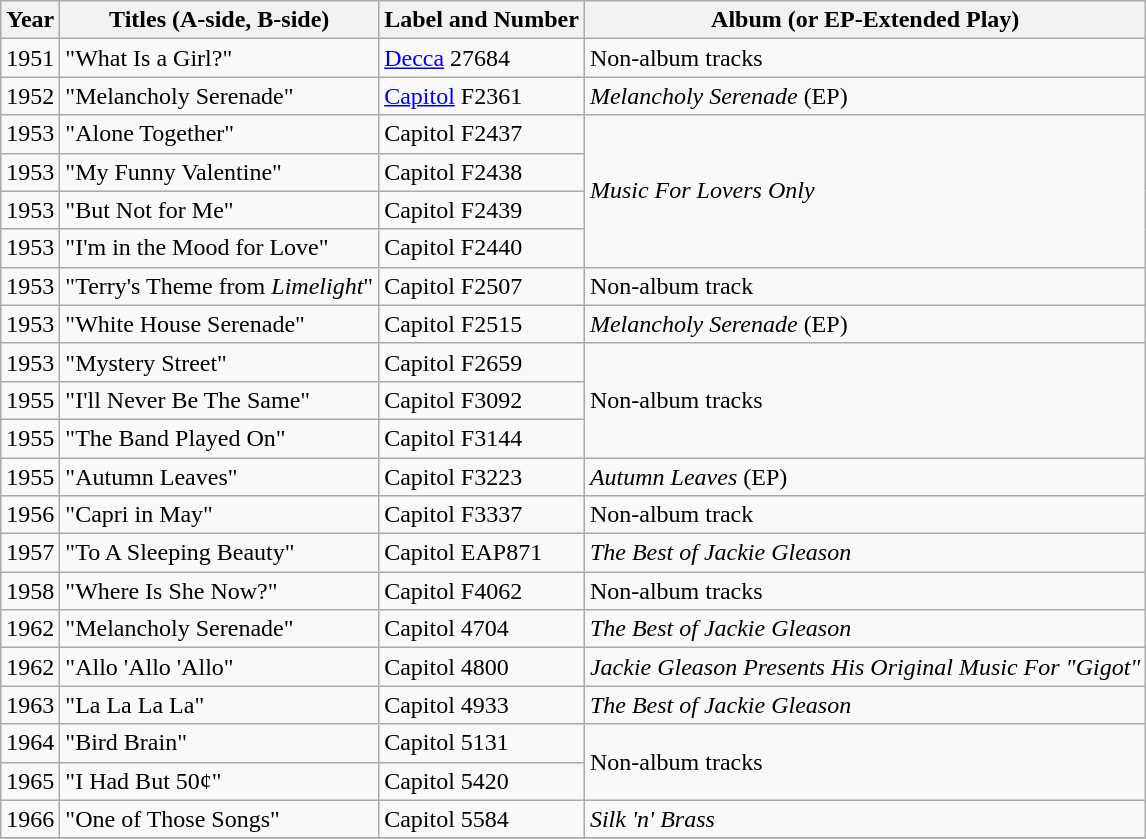<table class="wikitable">
<tr>
<th>Year</th>
<th>Titles (A-side, B-side)</th>
<th>Label and Number</th>
<th>Album (or EP-Extended Play)</th>
</tr>
<tr>
<td>1951</td>
<td>"What Is a Girl?"</td>
<td><a href='#'>Decca</a> 27684</td>
<td>Non-album tracks</td>
</tr>
<tr>
<td>1952</td>
<td>"Melancholy Serenade"</td>
<td><a href='#'>Capitol</a> F2361</td>
<td><em>Melancholy Serenade</em> (EP)</td>
</tr>
<tr>
<td>1953</td>
<td>"Alone Together"</td>
<td>Capitol F2437</td>
<td rowspan="4"><em>Music For Lovers Only</em></td>
</tr>
<tr>
<td>1953</td>
<td>"My Funny Valentine"</td>
<td>Capitol F2438</td>
</tr>
<tr>
<td>1953</td>
<td>"But Not for Me"</td>
<td>Capitol F2439</td>
</tr>
<tr>
<td>1953</td>
<td>"I'm in the Mood for Love"</td>
<td>Capitol F2440</td>
</tr>
<tr>
<td>1953</td>
<td>"Terry's Theme from <em>Limelight</em>"</td>
<td>Capitol F2507</td>
<td>Non-album track</td>
</tr>
<tr>
<td>1953</td>
<td>"White House Serenade"</td>
<td>Capitol F2515</td>
<td><em>Melancholy Serenade</em> (EP)</td>
</tr>
<tr>
<td>1953</td>
<td>"Mystery Street"</td>
<td>Capitol F2659</td>
<td rowspan="3">Non-album tracks</td>
</tr>
<tr>
<td>1955</td>
<td>"I'll Never Be The Same"</td>
<td>Capitol F3092</td>
</tr>
<tr>
<td>1955</td>
<td>"The Band Played On"</td>
<td>Capitol F3144</td>
</tr>
<tr>
<td>1955</td>
<td>"Autumn Leaves"</td>
<td>Capitol F3223</td>
<td><em>Autumn Leaves</em> (EP)</td>
</tr>
<tr>
<td>1956</td>
<td>"Capri in May"</td>
<td>Capitol F3337</td>
<td>Non-album track</td>
</tr>
<tr>
<td>1957</td>
<td>"To A Sleeping Beauty"</td>
<td>Capitol EAP871</td>
<td><em>The Best of Jackie Gleason</em></td>
</tr>
<tr>
<td>1958</td>
<td>"Where Is She Now?"</td>
<td>Capitol F4062</td>
<td>Non-album tracks</td>
</tr>
<tr>
<td>1962</td>
<td>"Melancholy Serenade"</td>
<td>Capitol 4704</td>
<td><em>The Best of Jackie Gleason</em></td>
</tr>
<tr>
<td>1962</td>
<td>"Allo 'Allo 'Allo"</td>
<td>Capitol 4800</td>
<td><em>Jackie Gleason Presents His Original Music For "Gigot"</em></td>
</tr>
<tr>
<td>1963</td>
<td>"La La La La"</td>
<td>Capitol 4933</td>
<td><em>The Best of Jackie Gleason</em></td>
</tr>
<tr>
<td>1964</td>
<td>"Bird Brain"</td>
<td>Capitol 5131</td>
<td rowspan="2">Non-album tracks</td>
</tr>
<tr>
<td>1965</td>
<td>"I Had But 50¢"</td>
<td>Capitol 5420</td>
</tr>
<tr>
<td>1966</td>
<td>"One of Those Songs"</td>
<td>Capitol 5584</td>
<td><em>Silk 'n' Brass</em></td>
</tr>
<tr>
</tr>
</table>
